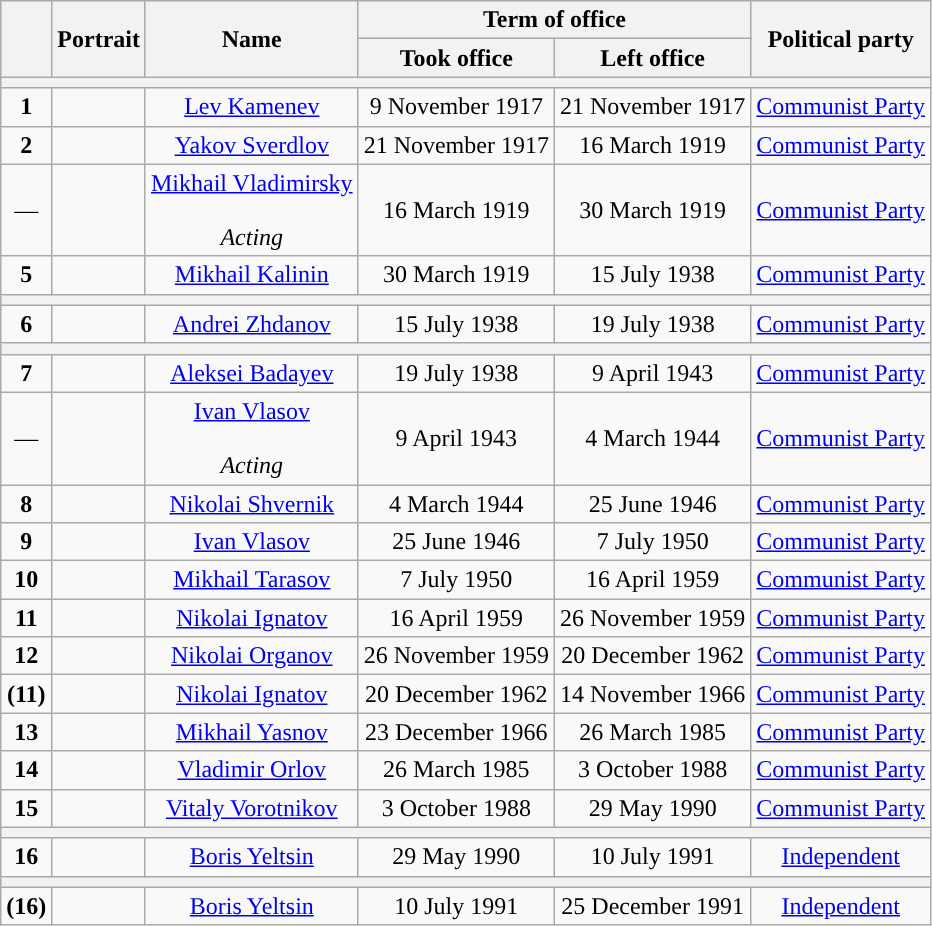<table class="wikitable" style="text-align:center">
<tr>
<th rowspan=2></th>
<th rowspan=2>Portrait</th>
<th rowspan=2>Name<br></th>
<th colspan=2>Term of office</th>
<th rowspan=2>Political party</th>
</tr>
<tr>
<th>Took office</th>
<th>Left office</th>
</tr>
<tr>
<th colspan="6"></th>
</tr>
<tr>
<td style="background: "><strong>1</strong></td>
<td></td>
<td><a href='#'>Lev Kamenev</a><br></td>
<td>9 November 1917</td>
<td>21 November 1917</td>
<td><a href='#'>Communist Party</a></td>
</tr>
<tr>
<td style="background: "><strong>2</strong></td>
<td></td>
<td><a href='#'>Yakov Sverdlov</a><br></td>
<td>21 November 1917</td>
<td>16 March 1919</td>
<td><a href='#'>Communist Party</a></td>
</tr>
<tr>
<td style="background: ">—</td>
<td></td>
<td><a href='#'>Mikhail Vladimirsky</a><br><br><em>Acting</em></td>
<td>16 March 1919</td>
<td>30 March 1919</td>
<td><a href='#'>Communist Party</a></td>
</tr>
<tr>
<td style="background: "><strong>5</strong></td>
<td></td>
<td><a href='#'>Mikhail Kalinin</a><br></td>
<td>30 March 1919</td>
<td>15 July 1938</td>
<td><a href='#'>Communist Party</a></td>
</tr>
<tr>
<th colspan="6"></th>
</tr>
<tr>
<td style="background: "><strong>6</strong></td>
<td></td>
<td><a href='#'>Andrei Zhdanov</a><br></td>
<td>15 July 1938</td>
<td>19 July 1938</td>
<td><a href='#'>Communist Party</a></td>
</tr>
<tr>
<th colspan="6"></th>
</tr>
<tr>
<td style="background: "><strong>7</strong></td>
<td></td>
<td><a href='#'>Aleksei Badayev</a><br></td>
<td>19 July 1938</td>
<td>9 April 1943</td>
<td><a href='#'>Communist Party</a></td>
</tr>
<tr>
<td style="background: ">—</td>
<td></td>
<td><a href='#'>Ivan Vlasov</a><br><br><em>Acting</em></td>
<td>9 April 1943</td>
<td>4 March 1944</td>
<td><a href='#'>Communist Party</a></td>
</tr>
<tr>
<td style="background: "><strong>8</strong></td>
<td></td>
<td><a href='#'>Nikolai Shvernik</a><br></td>
<td>4 March 1944</td>
<td>25 June 1946</td>
<td><a href='#'>Communist Party</a></td>
</tr>
<tr>
<td style="background: "><strong>9</strong></td>
<td></td>
<td><a href='#'>Ivan Vlasov</a><br></td>
<td>25 June 1946</td>
<td>7 July 1950</td>
<td><a href='#'>Communist Party</a></td>
</tr>
<tr>
<td style="background: "><strong>10</strong></td>
<td></td>
<td><a href='#'>Mikhail Tarasov</a><br></td>
<td>7 July 1950</td>
<td>16 April 1959</td>
<td><a href='#'>Communist Party</a></td>
</tr>
<tr>
<td style="background: "><strong>11</strong></td>
<td></td>
<td><a href='#'>Nikolai Ignatov</a><br></td>
<td>16 April 1959</td>
<td>26 November 1959</td>
<td><a href='#'>Communist Party</a></td>
</tr>
<tr>
<td style="background: "><strong>12</strong></td>
<td></td>
<td><a href='#'>Nikolai Organov</a><br></td>
<td>26 November 1959</td>
<td>20 December 1962</td>
<td><a href='#'>Communist Party</a></td>
</tr>
<tr>
<td style="background: "><strong>(11)</strong></td>
<td></td>
<td><a href='#'>Nikolai Ignatov</a><br></td>
<td>20 December 1962</td>
<td>14 November 1966</td>
<td><a href='#'>Communist Party</a></td>
</tr>
<tr>
<td style="background: "><strong>13</strong></td>
<td></td>
<td><a href='#'>Mikhail Yasnov</a><br></td>
<td>23 December 1966</td>
<td>26 March 1985</td>
<td><a href='#'>Communist Party</a></td>
</tr>
<tr>
<td style="background: "><strong>14</strong></td>
<td></td>
<td><a href='#'>Vladimir Orlov</a><br></td>
<td>26 March 1985</td>
<td>3 October 1988</td>
<td><a href='#'>Communist Party</a></td>
</tr>
<tr>
<td style="background: "><strong>15</strong></td>
<td></td>
<td><a href='#'>Vitaly Vorotnikov</a><br></td>
<td>3 October 1988</td>
<td>29 May 1990</td>
<td><a href='#'>Communist Party</a></td>
</tr>
<tr>
<th colspan="6"></th>
</tr>
<tr>
<td style="background: "><strong>16</strong></td>
<td></td>
<td><a href='#'>Boris Yeltsin</a><br></td>
<td>29 May 1990</td>
<td>10 July 1991</td>
<td><a href='#'>Independent</a></td>
</tr>
<tr>
<th colspan="6"></th>
</tr>
<tr>
<td style="background: "><strong>(16)</strong></td>
<td></td>
<td><a href='#'>Boris Yeltsin</a><br></td>
<td>10 July 1991</td>
<td>25 December 1991</td>
<td><a href='#'>Independent</a></td>
</tr>
</table>
